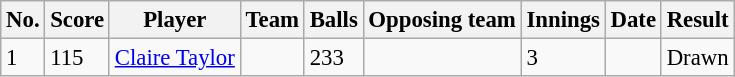<table class="wikitable sortable" style="font-size:95%">
<tr>
<th>No.</th>
<th>Score</th>
<th>Player</th>
<th>Team</th>
<th>Balls</th>
<th>Opposing team</th>
<th>Innings</th>
<th>Date</th>
<th>Result</th>
</tr>
<tr>
<td>1</td>
<td>115</td>
<td><a href='#'>Claire Taylor</a></td>
<td></td>
<td> 233</td>
<td></td>
<td>3</td>
<td></td>
<td>Drawn</td>
</tr>
</table>
